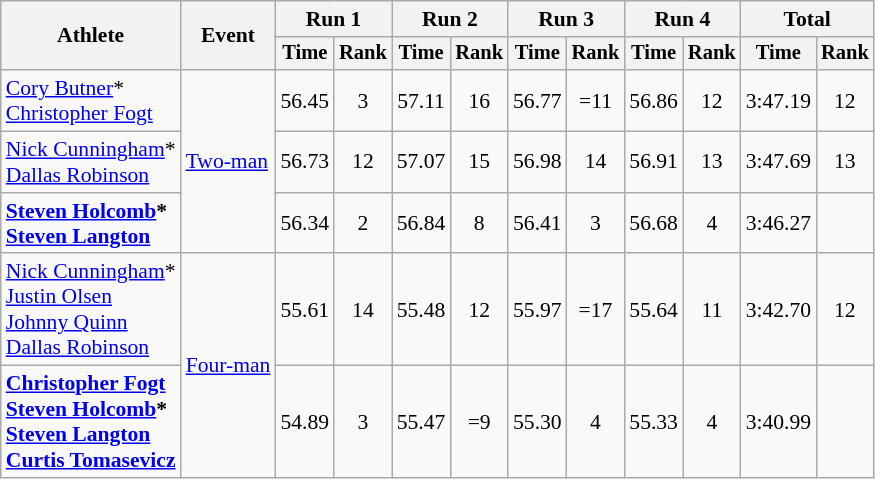<table class=wikitable style=font-size:90%;text-align:center>
<tr>
<th rowspan=2>Athlete</th>
<th rowspan=2>Event</th>
<th colspan=2">Run 1</th>
<th colspan=2>Run 2</th>
<th colspan=2>Run 3</th>
<th colspan=2>Run 4</th>
<th colspan=2>Total</th>
</tr>
<tr style=font-size:95%>
<th>Time</th>
<th>Rank</th>
<th>Time</th>
<th>Rank</th>
<th>Time</th>
<th>Rank</th>
<th>Time</th>
<th>Rank</th>
<th>Time</th>
<th>Rank</th>
</tr>
<tr>
<td align=left><a href='#'>Cory Butner</a>*<br><a href='#'>Christopher Fogt</a></td>
<td align=left rowspan=3><a href='#'>Two-man</a></td>
<td>56.45</td>
<td>3</td>
<td>57.11</td>
<td>16</td>
<td>56.77</td>
<td>=11</td>
<td>56.86</td>
<td>12</td>
<td>3:47.19</td>
<td>12</td>
</tr>
<tr>
<td align=left><a href='#'>Nick Cunningham</a>*<br><a href='#'>Dallas Robinson</a></td>
<td>56.73</td>
<td>12</td>
<td>57.07</td>
<td>15</td>
<td>56.98</td>
<td>14</td>
<td>56.91</td>
<td>13</td>
<td>3:47.69</td>
<td>13</td>
</tr>
<tr>
<td align=left><strong><a href='#'>Steven Holcomb</a>*<br><a href='#'>Steven Langton</a></strong></td>
<td>56.34</td>
<td>2</td>
<td>56.84</td>
<td>8</td>
<td>56.41</td>
<td>3</td>
<td>56.68</td>
<td>4</td>
<td>3:46.27</td>
<td></td>
</tr>
<tr>
<td align=left><a href='#'>Nick Cunningham</a>*<br><a href='#'>Justin Olsen</a><br><a href='#'>Johnny Quinn</a><br><a href='#'>Dallas Robinson</a></td>
<td align=left rowspan=2><a href='#'>Four-man</a></td>
<td>55.61</td>
<td>14</td>
<td>55.48</td>
<td>12</td>
<td>55.97</td>
<td>=17</td>
<td>55.64</td>
<td>11</td>
<td>3:42.70</td>
<td>12</td>
</tr>
<tr>
<td align=left><strong><a href='#'>Christopher Fogt</a><br><a href='#'>Steven Holcomb</a>*<br><a href='#'>Steven Langton</a><br><a href='#'>Curtis Tomasevicz</a></strong></td>
<td>54.89</td>
<td>3</td>
<td>55.47</td>
<td>=9</td>
<td>55.30</td>
<td>4</td>
<td>55.33</td>
<td>4</td>
<td>3:40.99</td>
<td></td>
</tr>
</table>
